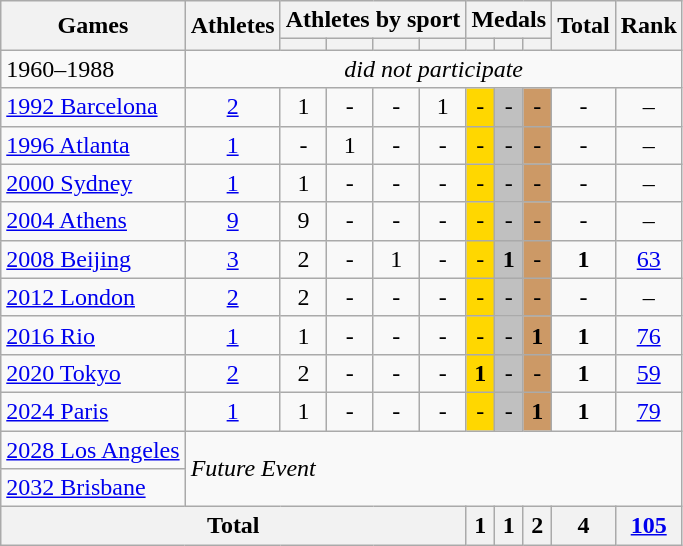<table class=wikitable>
<tr>
<th rowspan=2>Games</th>
<th rowspan=2>Athletes</th>
<th colspan=4>Athletes by sport</th>
<th colspan=3>Medals</th>
<th rowspan=2>Total</th>
<th rowspan=2>Rank</th>
</tr>
<tr>
<th></th>
<th></th>
<th></th>
<th></th>
<th></th>
<th></th>
<th></th>
</tr>
<tr align=center>
<td align=left>1960–1988</td>
<td colspan=10><em>did not participate</em></td>
</tr>
<tr align=center>
<td align=left> <a href='#'>1992 Barcelona</a></td>
<td><a href='#'>2</a></td>
<td>1</td>
<td>-</td>
<td>-</td>
<td>1</td>
<td style="background: gold;">-</td>
<td style="background: silver;">-</td>
<td style="background:#c96;">-</td>
<td>-</td>
<td>–</td>
</tr>
<tr align=center>
<td align=left> <a href='#'>1996 Atlanta</a></td>
<td><a href='#'>1</a></td>
<td>-</td>
<td>1</td>
<td>-</td>
<td>-</td>
<td style="background: gold;">-</td>
<td style="background: silver;">-</td>
<td style="background:#c96;">-</td>
<td>-</td>
<td>–</td>
</tr>
<tr align=center>
<td align=left> <a href='#'>2000 Sydney</a></td>
<td><a href='#'>1</a></td>
<td>1</td>
<td>-</td>
<td>-</td>
<td>-</td>
<td style="background: gold;">-</td>
<td style="background: silver;">-</td>
<td style="background:#c96;">-</td>
<td>-</td>
<td>–</td>
</tr>
<tr align=center>
<td align=left> <a href='#'>2004 Athens</a></td>
<td><a href='#'>9</a></td>
<td>9</td>
<td>-</td>
<td>-</td>
<td>-</td>
<td style="background: gold;">-</td>
<td style="background: silver;">-</td>
<td style="background:#c96;">-</td>
<td>-</td>
<td>–</td>
</tr>
<tr align=center>
<td align=left> <a href='#'>2008 Beijing</a></td>
<td><a href='#'>3</a></td>
<td>2</td>
<td>-</td>
<td>1</td>
<td>-</td>
<td style="background: gold;">-</td>
<td style="background: silver;"><strong>1</strong></td>
<td style="background:#c96;">-</td>
<td><strong>1</strong></td>
<td><a href='#'>63</a></td>
</tr>
<tr align=center>
<td align=left> <a href='#'>2012 London</a></td>
<td><a href='#'>2</a></td>
<td>2</td>
<td>-</td>
<td>-</td>
<td>-</td>
<td style="background: gold;">-</td>
<td style="background: silver;">-</td>
<td style="background:#c96;">-</td>
<td>-</td>
<td>–</td>
</tr>
<tr align=center>
<td align=left> <a href='#'>2016 Rio</a></td>
<td><a href='#'>1</a></td>
<td>1</td>
<td>-</td>
<td>-</td>
<td>-</td>
<td style="background: gold;">-</td>
<td style="background: silver;">-</td>
<td style="background:#c96;"><strong>1</strong></td>
<td><strong>1</strong></td>
<td><a href='#'>76</a></td>
</tr>
<tr align=center>
<td align=left> <a href='#'>2020 Tokyo</a></td>
<td><a href='#'>2</a></td>
<td>2</td>
<td>-</td>
<td>-</td>
<td>-</td>
<td style="background: gold;"><strong>1</strong></td>
<td style="background: silver;">-</td>
<td style="background:#c96;">-</td>
<td><strong>1</strong></td>
<td><a href='#'>59</a></td>
</tr>
<tr align=center>
<td align=left> <a href='#'>2024 Paris</a></td>
<td><a href='#'>1</a></td>
<td>1</td>
<td>-</td>
<td>-</td>
<td>-</td>
<td style="background: gold;">-</td>
<td style="background: silver;">-</td>
<td style="background:#c96;"><strong>1</strong></td>
<td><strong>1</strong></td>
<td><a href='#'>79</a></td>
</tr>
<tr>
<td align=left> <a href='#'>2028 Los Angeles</a></td>
<td colspan=18; rowspan=2><em>Future Event</em></td>
</tr>
<tr>
<td align=left> <a href='#'>2032 Brisbane</a></td>
</tr>
<tr>
<th colspan=6>Total</th>
<th>1</th>
<th>1</th>
<th>2</th>
<th>4</th>
<th><a href='#'>105</a></th>
</tr>
</table>
